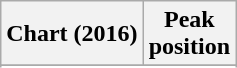<table class="wikitable sortable plainrowheaders" style="text-align:center">
<tr>
<th>Chart (2016)</th>
<th>Peak<br>position</th>
</tr>
<tr>
</tr>
<tr>
</tr>
</table>
